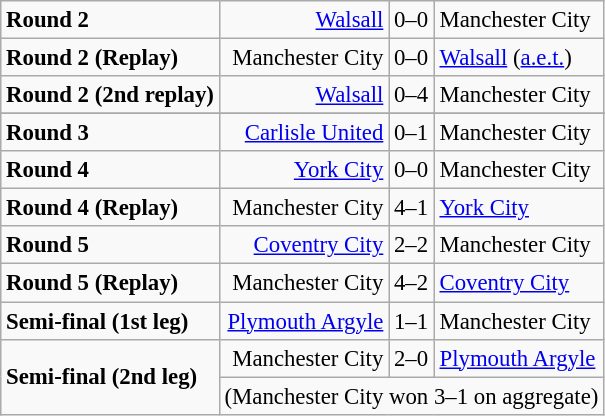<table class="wikitable" style="font-size: 95%;">
<tr>
<td><strong>Round 2</strong></td>
<td align=right><a href='#'>Walsall</a></td>
<td>0–0</td>
<td>Manchester City</td>
</tr>
<tr>
<td><strong>Round 2 (Replay)</strong></td>
<td align=right>Manchester City</td>
<td>0–0</td>
<td><a href='#'>Walsall</a> (<a href='#'>a.e.t.</a>)</td>
</tr>
<tr>
<td><strong>Round 2 (2nd replay)</strong></td>
<td align=right><a href='#'>Walsall</a></td>
<td>0–4</td>
<td>Manchester City</td>
</tr>
<tr>
</tr>
<tr>
<td><strong>Round 3</strong></td>
<td align=right><a href='#'>Carlisle United</a></td>
<td>0–1</td>
<td>Manchester City</td>
</tr>
<tr>
<td><strong>Round 4</strong></td>
<td align=right><a href='#'>York City</a></td>
<td>0–0</td>
<td>Manchester City</td>
</tr>
<tr>
<td><strong>Round 4 (Replay)</strong></td>
<td align=right>Manchester City</td>
<td>4–1</td>
<td><a href='#'>York City</a></td>
</tr>
<tr>
<td><strong>Round 5</strong></td>
<td align=right><a href='#'>Coventry City</a></td>
<td>2–2</td>
<td>Manchester City</td>
</tr>
<tr>
<td><strong>Round 5 (Replay)</strong></td>
<td align=right>Manchester City</td>
<td>4–2</td>
<td><a href='#'>Coventry City</a></td>
</tr>
<tr>
<td><strong>Semi-final (1st leg)</strong></td>
<td align=right><a href='#'>Plymouth Argyle</a></td>
<td>1–1</td>
<td>Manchester City</td>
</tr>
<tr>
<td rowspan=2><strong>Semi-final (2nd leg)</strong></td>
<td align=right>Manchester City</td>
<td>2–0</td>
<td><a href='#'>Plymouth Argyle</a></td>
</tr>
<tr>
<td colspan=3 align=center>(Manchester City won 3–1 on aggregate)</td>
</tr>
</table>
